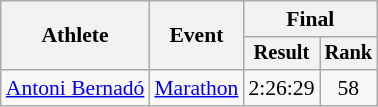<table class=wikitable style="font-size:90%">
<tr>
<th rowspan="2">Athlete</th>
<th rowspan="2">Event</th>
<th colspan="2">Final</th>
</tr>
<tr style="font-size:95%">
<th>Result</th>
<th>Rank</th>
</tr>
<tr align=center>
<td align=left><a href='#'>Antoni Bernadó</a></td>
<td align=left><a href='#'>Marathon</a></td>
<td>2:26:29</td>
<td>58</td>
</tr>
</table>
